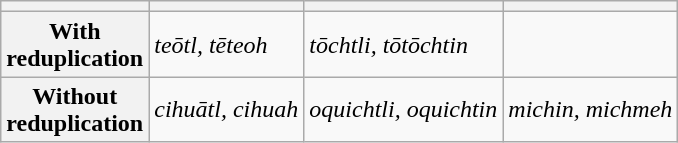<table class="wikitable">
<tr>
<th></th>
<th></th>
<th></th>
<th></th>
</tr>
<tr>
<th>With<br>reduplication</th>
<td><em>teōtl, tēteoh</em></td>
<td><em>tōchtli, tōtōchtin</em></td>
<td></td>
</tr>
<tr>
<th>Without<br>reduplication</th>
<td><em>cihuātl, cihuah</em></td>
<td><em>oquichtli, oquichtin</em></td>
<td><em>michin, michmeh</em></td>
</tr>
</table>
